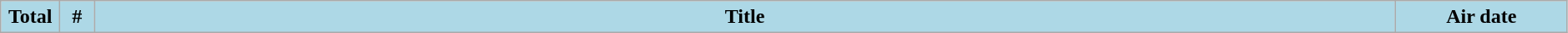<table class="wikitable plainrowheaders" style="width:99%; background:#fff;">
<tr>
<th style="background:#add8e6; width:40px;">Total</th>
<th style="background:#add8e6; width:20px;">#</th>
<th style="background: #add8e6;">Title</th>
<th style="background:#add8e6; width:130px;">Air date<br>























</th>
</tr>
</table>
